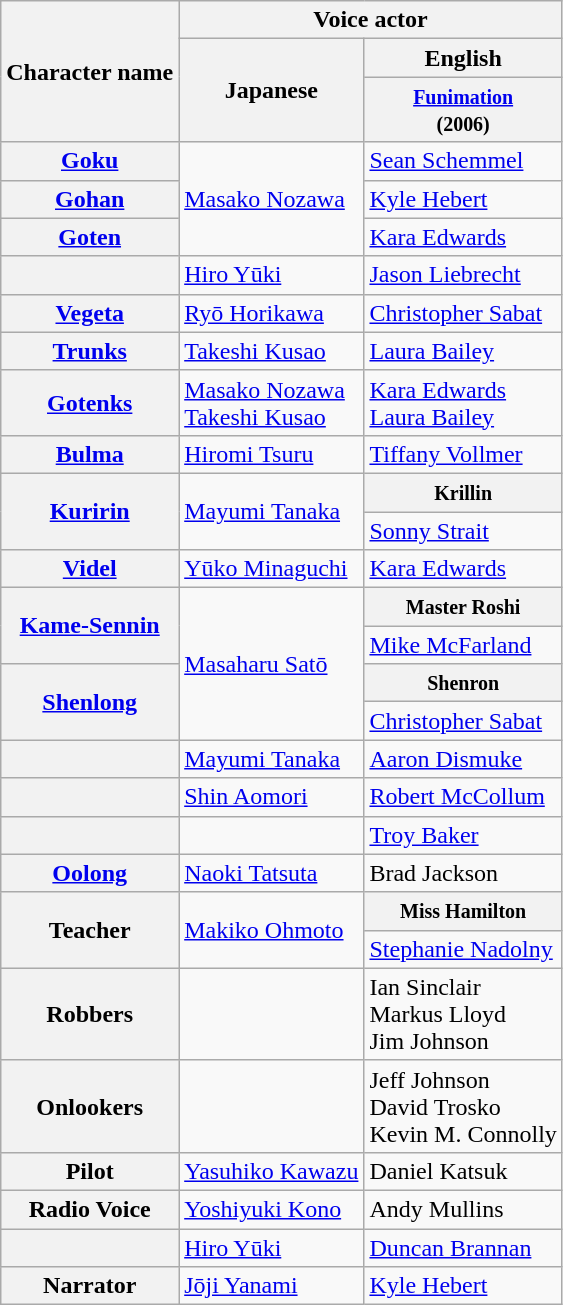<table class="wikitable plainrowheaders">
<tr>
<th rowspan="3">Character name</th>
<th colspan="2">Voice actor</th>
</tr>
<tr>
<th rowspan="2">Japanese</th>
<th>English</th>
</tr>
<tr>
<th><small><a href='#'>Funimation</a><br>(2006)</small></th>
</tr>
<tr>
<th scope="row"><a href='#'>Goku</a></th>
<td rowspan="3"><a href='#'>Masako Nozawa</a></td>
<td><a href='#'>Sean Schemmel</a></td>
</tr>
<tr>
<th scope="row"><a href='#'>Gohan</a></th>
<td><a href='#'>Kyle Hebert</a></td>
</tr>
<tr>
<th scope="row"><a href='#'>Goten</a></th>
<td><a href='#'>Kara Edwards</a></td>
</tr>
<tr>
<th scope="row"></th>
<td><a href='#'>Hiro Yūki</a></td>
<td><a href='#'>Jason Liebrecht</a></td>
</tr>
<tr>
<th scope="row"><a href='#'>Vegeta</a></th>
<td><a href='#'>Ryō Horikawa</a></td>
<td><a href='#'>Christopher Sabat</a></td>
</tr>
<tr>
<th scope="row"><a href='#'>Trunks</a></th>
<td><a href='#'>Takeshi Kusao</a></td>
<td><a href='#'>Laura Bailey</a></td>
</tr>
<tr>
<th scope="row"><a href='#'>Gotenks</a></th>
<td><a href='#'>Masako Nozawa</a><br><a href='#'>Takeshi Kusao</a></td>
<td><a href='#'>Kara Edwards</a><br><a href='#'>Laura Bailey</a></td>
</tr>
<tr>
<th scope="row"><a href='#'>Bulma</a></th>
<td><a href='#'>Hiromi Tsuru</a></td>
<td><a href='#'>Tiffany Vollmer</a></td>
</tr>
<tr>
<th scope="row" rowspan="2"><a href='#'>Kuririn</a></th>
<td rowspan="2"><a href='#'>Mayumi Tanaka</a></td>
<th><small>Krillin</small></th>
</tr>
<tr>
<td><a href='#'>Sonny Strait</a></td>
</tr>
<tr>
<th scope="row"><a href='#'>Videl</a></th>
<td><a href='#'>Yūko Minaguchi</a></td>
<td><a href='#'>Kara Edwards</a></td>
</tr>
<tr>
<th scope="row" rowspan="2"><a href='#'>Kame-Sennin</a></th>
<td rowspan="4"><a href='#'>Masaharu Satō</a></td>
<th><small>Master Roshi</small></th>
</tr>
<tr>
<td><a href='#'>Mike McFarland</a></td>
</tr>
<tr>
<th scope="row" rowspan="2"><a href='#'>Shenlong</a></th>
<th><small>Shenron</small></th>
</tr>
<tr>
<td><a href='#'>Christopher Sabat</a></td>
</tr>
<tr>
<th scope="row"></th>
<td><a href='#'>Mayumi Tanaka</a></td>
<td><a href='#'>Aaron Dismuke</a></td>
</tr>
<tr>
<th scope="row"></th>
<td><a href='#'>Shin Aomori</a></td>
<td><a href='#'>Robert McCollum</a></td>
</tr>
<tr>
<th scope="row"></th>
<td></td>
<td><a href='#'>Troy Baker</a></td>
</tr>
<tr>
<th scope="row"><a href='#'>Oolong</a></th>
<td><a href='#'>Naoki Tatsuta</a></td>
<td>Brad Jackson</td>
</tr>
<tr>
<th rowspan="2" scope="row">Teacher</th>
<td rowspan="2"><a href='#'>Makiko Ohmoto</a></td>
<th><small>Miss Hamilton</small></th>
</tr>
<tr>
<td><a href='#'>Stephanie Nadolny</a></td>
</tr>
<tr>
<th scope="row">Robbers</th>
<td></td>
<td>Ian Sinclair<br>Markus Lloyd<br>Jim Johnson</td>
</tr>
<tr>
<th scope="row">Onlookers</th>
<td></td>
<td>Jeff Johnson<br>David Trosko<br>Kevin M. Connolly</td>
</tr>
<tr>
<th scope="row">Pilot</th>
<td><a href='#'>Yasuhiko Kawazu</a></td>
<td>Daniel Katsuk</td>
</tr>
<tr>
<th scope="row">Radio Voice</th>
<td><a href='#'>Yoshiyuki Kono</a></td>
<td>Andy Mullins</td>
</tr>
<tr>
<th scope="row"></th>
<td><a href='#'>Hiro Yūki</a></td>
<td><a href='#'>Duncan Brannan</a></td>
</tr>
<tr>
<th scope="row">Narrator</th>
<td><a href='#'>Jōji Yanami</a></td>
<td><a href='#'>Kyle Hebert</a></td>
</tr>
</table>
